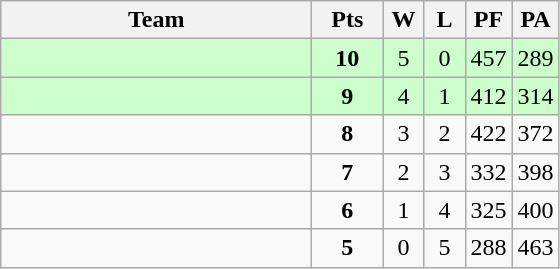<table class=wikitable style="text-align:center">
<tr>
<th width=200>Team</th>
<th width=40>Pts</th>
<th width=20>W</th>
<th width=20>L</th>
<th width=20>PF</th>
<th width=20>PA</th>
</tr>
<tr style="background:#cfc;">
<td style="text-align:left"></td>
<td><strong>10</strong></td>
<td>5</td>
<td>0</td>
<td>457</td>
<td>289</td>
</tr>
<tr style="background:#cfc;">
<td style="text-align:left"></td>
<td><strong>9</strong></td>
<td>4</td>
<td>1</td>
<td>412</td>
<td>314</td>
</tr>
<tr>
<td style="text-align:left"></td>
<td><strong>8</strong></td>
<td>3</td>
<td>2</td>
<td>422</td>
<td>372</td>
</tr>
<tr>
<td style="text-align:left"></td>
<td><strong>7</strong></td>
<td>2</td>
<td>3</td>
<td>332</td>
<td>398</td>
</tr>
<tr>
<td style="text-align:left"></td>
<td><strong>6</strong></td>
<td>1</td>
<td>4</td>
<td>325</td>
<td>400</td>
</tr>
<tr>
<td style="text-align:left"></td>
<td><strong>5</strong></td>
<td>0</td>
<td>5</td>
<td>288</td>
<td>463</td>
</tr>
</table>
